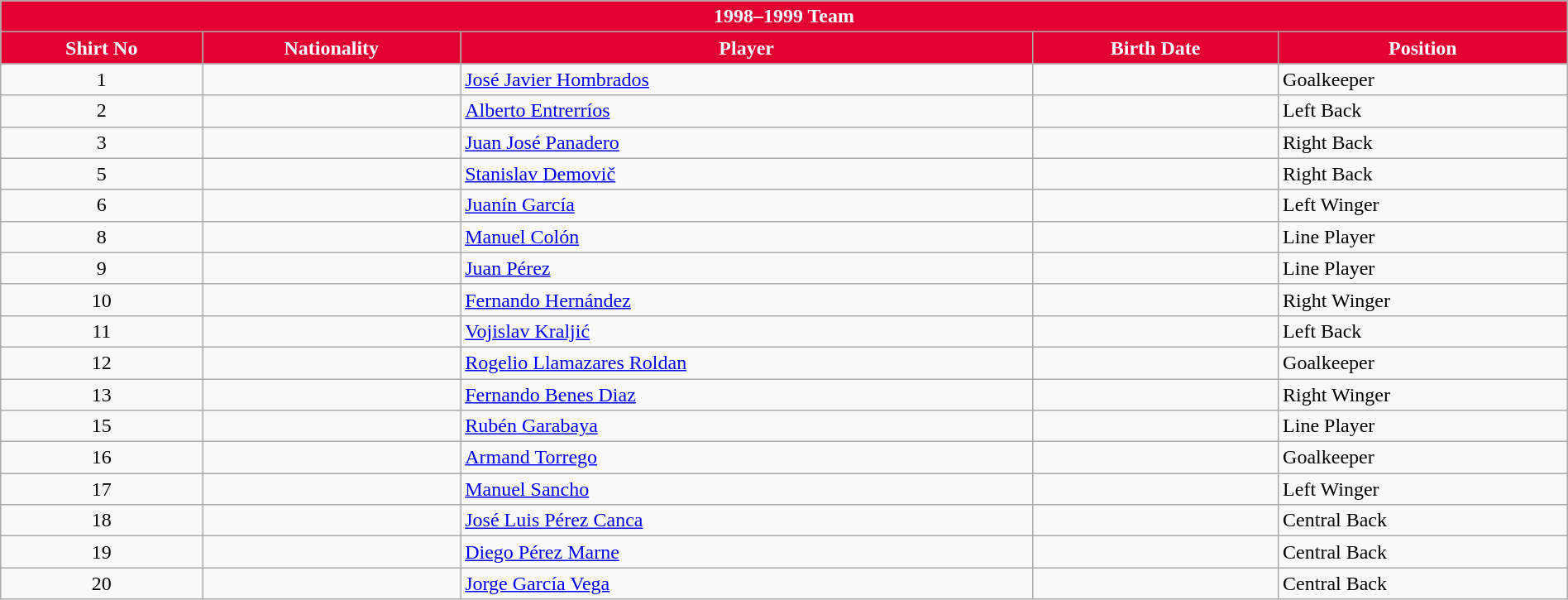<table class="wikitable collapsible collapsed" style="width:100%;">
<tr>
<th colspan=5 style="background-color:#E30032;color:#FFFFFF;text-align:center;"> <strong>1998–1999 Team</strong></th>
</tr>
<tr>
<th style="color:#FFFFFF; background:#E30032">Shirt No</th>
<th style="color:#FFFFFF; background:#E30032">Nationality</th>
<th style="color:#FFFFFF; background:#E30032">Player</th>
<th style="color:#FFFFFF; background:#E30032">Birth Date</th>
<th style="color:#FFFFFF; background:#E30032">Position</th>
</tr>
<tr>
<td align=center>1</td>
<td></td>
<td><a href='#'>José Javier Hombrados</a></td>
<td></td>
<td>Goalkeeper</td>
</tr>
<tr>
<td align=center>2</td>
<td></td>
<td><a href='#'>Alberto Entrerríos</a></td>
<td></td>
<td>Left Back</td>
</tr>
<tr>
<td align=center>3</td>
<td></td>
<td><a href='#'>Juan José Panadero</a></td>
<td></td>
<td>Right Back</td>
</tr>
<tr>
<td align=center>5</td>
<td></td>
<td><a href='#'>Stanislav Demovič</a></td>
<td></td>
<td>Right Back</td>
</tr>
<tr>
<td align=center>6</td>
<td></td>
<td><a href='#'>Juanín García</a></td>
<td></td>
<td>Left Winger</td>
</tr>
<tr>
<td align=center>8</td>
<td></td>
<td><a href='#'>Manuel Colón</a></td>
<td></td>
<td>Line Player</td>
</tr>
<tr>
<td align=center>9</td>
<td></td>
<td><a href='#'>Juan Pérez</a></td>
<td></td>
<td>Line Player</td>
</tr>
<tr>
<td align=center>10</td>
<td></td>
<td><a href='#'>Fernando Hernández</a></td>
<td></td>
<td>Right Winger</td>
</tr>
<tr>
<td align=center>11</td>
<td></td>
<td><a href='#'>Vojislav Kraljić</a></td>
<td></td>
<td>Left Back</td>
</tr>
<tr>
<td align=center>12</td>
<td></td>
<td><a href='#'>Rogelio Llamazares Roldan</a></td>
<td></td>
<td>Goalkeeper</td>
</tr>
<tr>
<td align=center>13</td>
<td></td>
<td><a href='#'>Fernando Benes Diaz</a></td>
<td></td>
<td>Right Winger</td>
</tr>
<tr>
<td align=center>15</td>
<td></td>
<td><a href='#'>Rubén Garabaya</a></td>
<td></td>
<td>Line Player</td>
</tr>
<tr>
<td align=center>16</td>
<td></td>
<td><a href='#'>Armand Torrego</a></td>
<td></td>
<td>Goalkeeper</td>
</tr>
<tr>
<td align=center>17</td>
<td></td>
<td><a href='#'>Manuel Sancho</a></td>
<td></td>
<td>Left Winger</td>
</tr>
<tr>
<td align=center>18</td>
<td></td>
<td><a href='#'>José Luis Pérez Canca</a></td>
<td></td>
<td>Central Back</td>
</tr>
<tr>
<td align=center>19</td>
<td></td>
<td><a href='#'>Diego Pérez Marne</a></td>
<td></td>
<td>Central Back</td>
</tr>
<tr>
<td align=center>20</td>
<td></td>
<td><a href='#'>Jorge García Vega</a></td>
<td></td>
<td>Central Back</td>
</tr>
</table>
